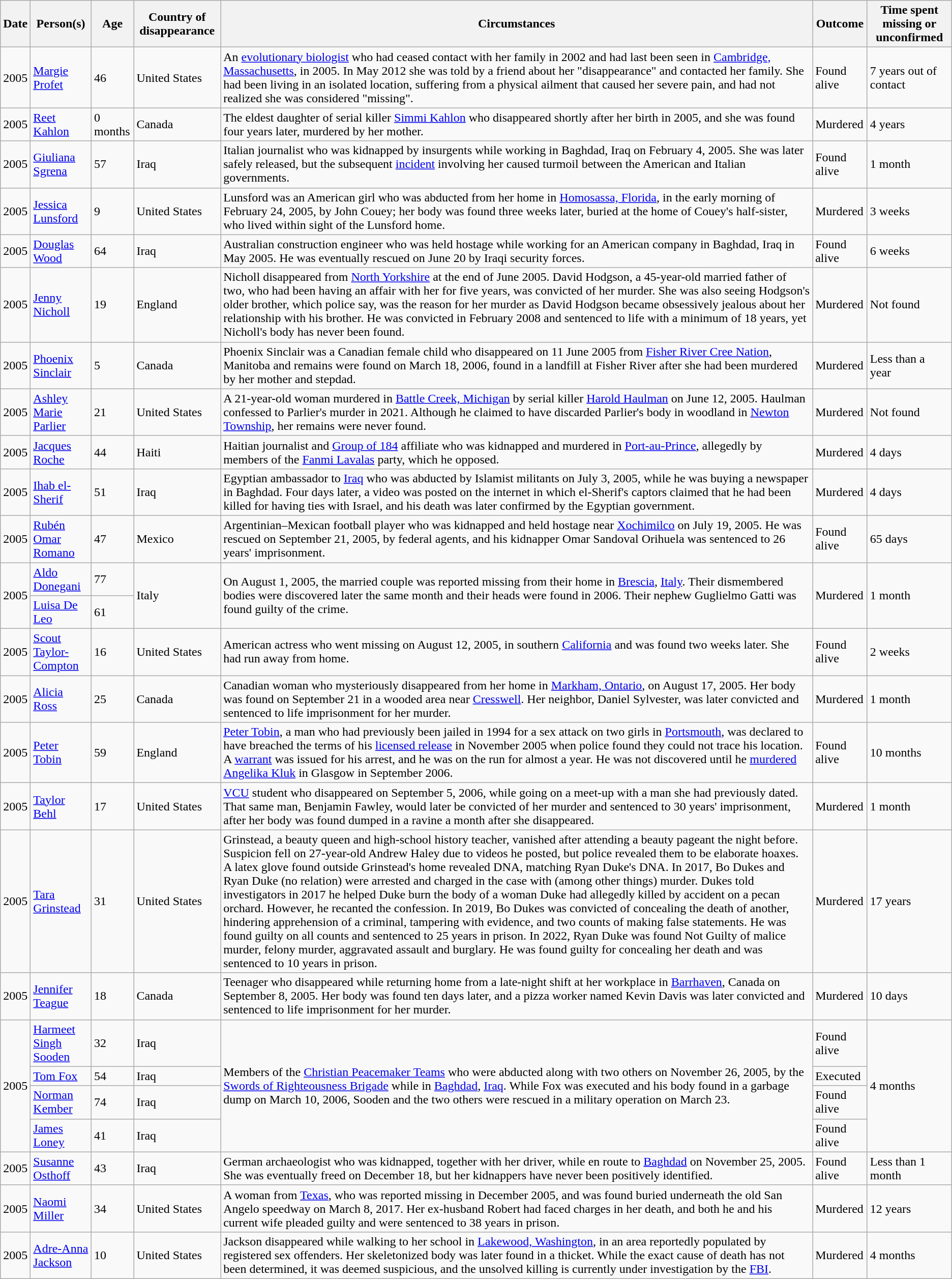<table class="wikitable sortable zebra">
<tr>
<th data-sort-type="isoDate">Date</th>
<th data-sort-type="text">Person(s)</th>
<th data-sort-type="text">Age</th>
<th>Country of disappearance</th>
<th class="unsortable">Circumstances</th>
<th data-sort-type="text">Outcome</th>
<th>Time spent missing or unconfirmed</th>
</tr>
<tr>
<td data-sort-value="2005-01-01">2005</td>
<td><a href='#'>Margie Profet</a></td>
<td data-sort-value="046">46</td>
<td>United States</td>
<td>An <a href='#'>evolutionary biologist</a> who had ceased contact with her family in 2002 and had last been seen in <a href='#'>Cambridge, Massachusetts</a>, in 2005. In May 2012 she was told by a friend about her "disappearance" and contacted her family. She had been living in an isolated location, suffering from a physical ailment that caused her severe pain, and had not realized she was considered "missing".</td>
<td>Found alive</td>
<td>7 years out of contact</td>
</tr>
<tr>
<td>2005</td>
<td><a href='#'>Reet Kahlon</a></td>
<td data-sort-value="000">0 months</td>
<td>Canada</td>
<td>The eldest daughter of serial killer <a href='#'>Simmi Kahlon</a> who disappeared shortly after her birth in 2005, and she was found four years later, murdered by her mother.</td>
<td>Murdered</td>
<td>4 years</td>
</tr>
<tr>
<td>2005</td>
<td><a href='#'>Giuliana Sgrena</a></td>
<td data-sort-value="057">57</td>
<td>Iraq</td>
<td>Italian journalist who was kidnapped by insurgents while working in Baghdad, Iraq on February 4, 2005. She was later safely released, but the subsequent <a href='#'>incident</a> involving her caused turmoil between the American and Italian governments.</td>
<td>Found alive</td>
<td>1 month</td>
</tr>
<tr>
<td data-sort-value="2005-02-24">2005</td>
<td><a href='#'>Jessica Lunsford</a></td>
<td data-sort-value="009">9</td>
<td>United States</td>
<td>Lunsford was an American girl who was abducted from her home in <a href='#'>Homosassa, Florida</a>, in the early morning of February 24, 2005, by John Couey; her body was found three weeks later, buried at the home of Couey's half-sister, who lived within sight of the Lunsford home.</td>
<td>Murdered</td>
<td>3 weeks</td>
</tr>
<tr>
<td>2005</td>
<td><a href='#'>Douglas Wood</a></td>
<td data-sort-value="064">64</td>
<td>Iraq</td>
<td>Australian construction engineer who was held hostage while working for an American company in Baghdad, Iraq in May 2005. He was eventually rescued on June 20 by Iraqi security forces.</td>
<td>Found alive</td>
<td>6 weeks</td>
</tr>
<tr>
<td data-sort-value="2005-06-01">2005</td>
<td><a href='#'>Jenny Nicholl</a></td>
<td data-sort-value="019">19</td>
<td>England</td>
<td>Nicholl disappeared from <a href='#'>North Yorkshire</a> at the end of June 2005. David Hodgson, a 45-year-old married father of two, who had been having an affair with her for five years, was convicted of her murder. She was also seeing Hodgson's older brother, which police say, was the reason for her murder as David Hodgson became obsessively jealous about her relationship with his brother. He was convicted in February 2008 and sentenced to life with a minimum of 18 years, yet Nicholl's body has never been found.</td>
<td>Murdered</td>
<td>Not found</td>
</tr>
<tr>
<td>2005</td>
<td><a href='#'>Phoenix Sinclair</a></td>
<td data-sort-value="005">5</td>
<td>Canada</td>
<td>Phoenix Sinclair was a Canadian female child who disappeared on 11 June 2005 from <a href='#'>Fisher River Cree Nation</a>, Manitoba and remains were found on March 18, 2006, found in a landfill at Fisher River after she had been murdered by her mother and stepdad.</td>
<td>Murdered</td>
<td>Less than a year</td>
</tr>
<tr>
<td>2005</td>
<td><a href='#'>Ashley Marie Parlier</a></td>
<td data-sort-value="021">21</td>
<td>United States</td>
<td>A 21-year-old woman murdered in <a href='#'>Battle Creek, Michigan</a> by serial killer <a href='#'>Harold Haulman</a> on June 12, 2005. Haulman confessed to Parlier's murder in 2021. Although he claimed to have discarded Parlier's body in woodland in <a href='#'>Newton Township</a>, her remains were never found.</td>
<td>Murdered</td>
<td>Not found</td>
</tr>
<tr>
<td>2005</td>
<td><a href='#'>Jacques Roche</a></td>
<td data-sort-value="044">44</td>
<td>Haiti</td>
<td>Haitian journalist and <a href='#'>Group of 184</a> affiliate who was kidnapped and murdered in <a href='#'>Port-au-Prince</a>, allegedly by members of the <a href='#'>Fanmi Lavalas</a> party, which he opposed.</td>
<td>Murdered</td>
<td>4 days</td>
</tr>
<tr>
<td>2005</td>
<td><a href='#'>Ihab el-Sherif</a></td>
<td data-sort-value="051">51</td>
<td>Iraq</td>
<td>Egyptian ambassador to <a href='#'>Iraq</a> who was abducted by Islamist militants on July 3, 2005, while he was buying a newspaper in Baghdad. Four days later, a video was posted on the internet in which el-Sherif's captors claimed that he had been killed for having ties with Israel, and his death was later confirmed by the Egyptian government.</td>
<td>Murdered</td>
<td>4 days</td>
</tr>
<tr>
<td>2005</td>
<td><a href='#'>Rubén Omar Romano</a></td>
<td data-sort-value="047">47</td>
<td>Mexico</td>
<td>Argentinian–Mexican football player who was kidnapped and held hostage near <a href='#'>Xochimilco</a> on July 19, 2005. He was rescued on September 21, 2005, by federal agents, and his kidnapper Omar Sandoval Orihuela was sentenced to 26 years' imprisonment.</td>
<td>Found alive</td>
<td>65 days</td>
</tr>
<tr>
<td rowspan="2">2005</td>
<td><a href='#'>Aldo Donegani</a></td>
<td>77</td>
<td rowspan="2">Italy</td>
<td rowspan="2">On August 1, 2005, the married couple was reported missing from their home in <a href='#'>Brescia</a>, <a href='#'>Italy</a>. Their dismembered bodies were discovered later the same month and their heads were found in 2006. Their nephew Guglielmo Gatti was found guilty of the crime.</td>
<td rowspan="2">Murdered</td>
<td rowspan="2">1 month</td>
</tr>
<tr>
<td><a href='#'>Luisa De Leo</a></td>
<td>61</td>
</tr>
<tr>
<td data-sort-value="2005-08-12">2005</td>
<td><a href='#'>Scout Taylor-Compton</a></td>
<td data-sort-value="016">16</td>
<td>United States</td>
<td>American actress who went missing on August 12, 2005, in southern <a href='#'>California</a> and was found two weeks later. She had run away from home.</td>
<td>Found alive</td>
<td>2 weeks</td>
</tr>
<tr>
<td>2005</td>
<td><a href='#'>Alicia Ross</a></td>
<td data-sort-value="025">25</td>
<td>Canada</td>
<td>Canadian woman who mysteriously disappeared from her home in <a href='#'>Markham, Ontario</a>, on August 17, 2005. Her body was found on September 21 in a wooded area near <a href='#'>Cresswell</a>. Her neighbor, Daniel Sylvester, was later convicted and sentenced to life imprisonment for her murder.</td>
<td>Murdered</td>
<td>1 month</td>
</tr>
<tr>
<td data-sort-value="2005-11-01">2005</td>
<td><a href='#'>Peter Tobin</a></td>
<td data-sort-value="059">59</td>
<td>England</td>
<td><a href='#'>Peter Tobin</a>, a man who had previously been jailed in 1994 for a sex attack on two girls in <a href='#'>Portsmouth</a>, was declared to have breached the terms of his <a href='#'>licensed release</a> in November 2005 when police found they could not trace his location. A <a href='#'>warrant</a> was issued for his arrest, and he was on the run for almost a year. He was not discovered until he <a href='#'>murdered Angelika Kluk</a> in Glasgow in September 2006.</td>
<td>Found alive</td>
<td>10 months</td>
</tr>
<tr>
<td>2005</td>
<td><a href='#'>Taylor Behl</a></td>
<td data-sort-value="017">17</td>
<td>United States</td>
<td><a href='#'>VCU</a> student who disappeared on September 5, 2006, while going on a meet-up with a man she had previously dated. That same man, Benjamin Fawley, would later be convicted of her murder and sentenced to 30 years' imprisonment, after her body was found dumped in a ravine a month after she disappeared.</td>
<td>Murdered</td>
<td>1 month</td>
</tr>
<tr>
<td>2005</td>
<td><a href='#'>Tara Grinstead</a></td>
<td data-sort-value="031">31</td>
<td>United States</td>
<td>Grinstead, a beauty queen and high-school history teacher, vanished after attending a beauty pageant the night before. Suspicion fell on 27-year-old Andrew Haley due to videos he posted, but police revealed them to be elaborate hoaxes. A latex glove found outside Grinstead's home revealed DNA, matching Ryan Duke's DNA. In 2017, Bo Dukes and Ryan Duke (no relation) were arrested and charged in the case with (among other things) murder. Dukes told investigators in 2017 he helped Duke burn the body of a woman Duke had allegedly killed by accident on a pecan orchard. However, he recanted the confession. In 2019, Bo Dukes was convicted of concealing the death of another, hindering apprehension of a criminal, tampering with evidence, and two counts of making false statements. He was found guilty on all counts and sentenced to 25 years in prison. In 2022, Ryan Duke was found Not Guilty of malice murder, felony murder, aggravated assault and burglary. He was found guilty for concealing her death and was sentenced to 10 years in prison.</td>
<td>Murdered</td>
<td>17 years</td>
</tr>
<tr>
<td>2005</td>
<td><a href='#'>Jennifer Teague</a></td>
<td data-sort-value="018">18</td>
<td>Canada</td>
<td>Teenager who disappeared while returning home from a late-night shift at her workplace in <a href='#'>Barrhaven</a>, Canada on September 8, 2005. Her body was found ten days later, and a pizza worker named Kevin Davis was later convicted and sentenced to life imprisonment for her murder.</td>
<td>Murdered</td>
<td>10 days</td>
</tr>
<tr>
<td rowspan="4">2005</td>
<td><a href='#'>Harmeet Singh Sooden</a></td>
<td data-sort-value="032">32</td>
<td>Iraq</td>
<td rowspan="4">Members of the <a href='#'>Christian Peacemaker Teams</a> who were abducted along with two others on November 26, 2005, by the <a href='#'>Swords of Righteousness Brigade</a> while in <a href='#'>Baghdad</a>, <a href='#'>Iraq</a>. While Fox was executed and his body found in a garbage dump on March 10, 2006, Sooden and the two others were rescued in a military operation on March 23.</td>
<td>Found alive</td>
<td rowspan="4">4 months</td>
</tr>
<tr>
<td><a href='#'>Tom Fox</a></td>
<td data-sort-value="054">54</td>
<td>Iraq</td>
<td>Executed</td>
</tr>
<tr>
<td><a href='#'>Norman Kember</a></td>
<td data-sort-value="074">74</td>
<td>Iraq</td>
<td>Found alive</td>
</tr>
<tr>
<td><a href='#'>James Loney</a></td>
<td data-sort-value="041">41</td>
<td>Iraq</td>
<td>Found alive</td>
</tr>
<tr>
<td>2005</td>
<td><a href='#'>Susanne Osthoff</a></td>
<td data-sort-value="043">43</td>
<td>Iraq</td>
<td>German archaeologist who was kidnapped, together with her driver, while en route to <a href='#'>Baghdad</a> on November 25, 2005. She was eventually freed on December 18, but her kidnappers have never been positively identified.</td>
<td>Found alive</td>
<td>Less than 1 month</td>
</tr>
<tr>
<td data-sort-value="2005-12-01">2005</td>
<td><a href='#'>Naomi Miller</a></td>
<td data-sort-value="034">34</td>
<td>United States</td>
<td>A woman from <a href='#'>Texas</a>, who was reported missing in December 2005, and was found buried underneath the old San Angelo speedway on March 8, 2017. Her ex-husband Robert had faced charges in her death, and both he and his current wife pleaded guilty and were sentenced to 38 years in prison.</td>
<td>Murdered</td>
<td>12 years</td>
</tr>
<tr>
<td>2005</td>
<td><a href='#'>Adre-Anna Jackson</a></td>
<td data-sort-value="010">10</td>
<td>United States</td>
<td>Jackson disappeared while walking to her school in <a href='#'>Lakewood, Washington</a>, in an area reportedly populated by registered sex offenders. Her skeletonized body was later found in a thicket. While the exact cause of death has not been determined, it was deemed suspicious, and the unsolved killing is currently under investigation by the <a href='#'>FBI</a>.</td>
<td>Murdered</td>
<td>4 months</td>
</tr>
</table>
